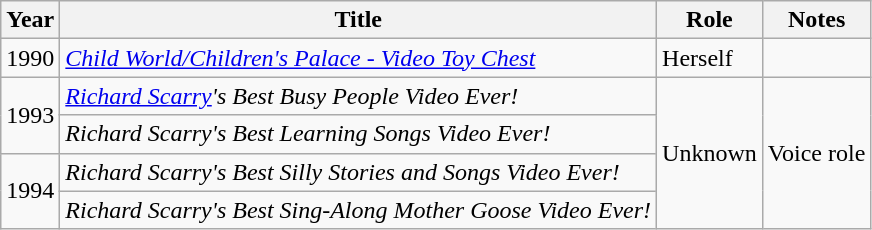<table class="wikitable sortable">
<tr>
<th>Year</th>
<th>Title</th>
<th>Role</th>
<th>Notes</th>
</tr>
<tr>
<td rowspan="1">1990</td>
<td><em><a href='#'>Child World/Children's Palace - Video Toy Chest</a></em></td>
<td rowspan="1">Herself</td>
<td rowspan="1"></td>
</tr>
<tr>
<td rowspan="2">1993</td>
<td><em><a href='#'>Richard Scarry</a>'s Best Busy People Video Ever!</em></td>
<td rowspan="4">Unknown</td>
<td rowspan="4">Voice role</td>
</tr>
<tr>
<td><em>Richard Scarry's Best Learning Songs Video Ever!</em></td>
</tr>
<tr>
<td rowspan="2">1994</td>
<td><em>Richard Scarry's Best Silly Stories and Songs Video Ever!</em></td>
</tr>
<tr>
<td><em>Richard Scarry's Best Sing-Along Mother Goose Video Ever!</em></td>
</tr>
</table>
